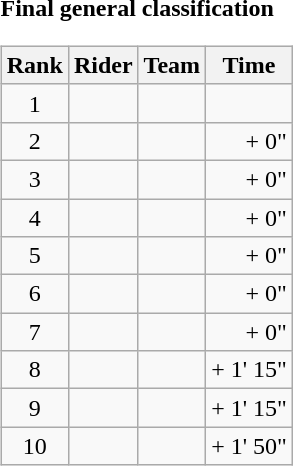<table>
<tr>
<td><strong>Final general classification</strong><br><table class="wikitable">
<tr>
<th scope="col">Rank</th>
<th scope="col">Rider</th>
<th scope="col">Team</th>
<th scope="col">Time</th>
</tr>
<tr>
<td style="text-align:center;">1</td>
<td></td>
<td></td>
<td style="text-align:right;"></td>
</tr>
<tr>
<td style="text-align:center;">2</td>
<td></td>
<td></td>
<td style="text-align:right;">+ 0"</td>
</tr>
<tr>
<td style="text-align:center;">3</td>
<td></td>
<td></td>
<td style="text-align:right;">+ 0"</td>
</tr>
<tr>
<td style="text-align:center;">4</td>
<td></td>
<td></td>
<td style="text-align:right;">+ 0"</td>
</tr>
<tr>
<td style="text-align:center;">5</td>
<td></td>
<td></td>
<td style="text-align:right;">+ 0"</td>
</tr>
<tr>
<td style="text-align:center;">6</td>
<td></td>
<td></td>
<td style="text-align:right;">+ 0"</td>
</tr>
<tr>
<td style="text-align:center;">7</td>
<td></td>
<td></td>
<td style="text-align:right;">+ 0"</td>
</tr>
<tr>
<td style="text-align:center;">8</td>
<td></td>
<td></td>
<td style="text-align:right;">+ 1' 15"</td>
</tr>
<tr>
<td style="text-align:center;">9</td>
<td></td>
<td></td>
<td style="text-align:right;">+ 1' 15"</td>
</tr>
<tr>
<td style="text-align:center;">10</td>
<td></td>
<td></td>
<td style="text-align:right;">+ 1' 50"</td>
</tr>
</table>
</td>
</tr>
</table>
